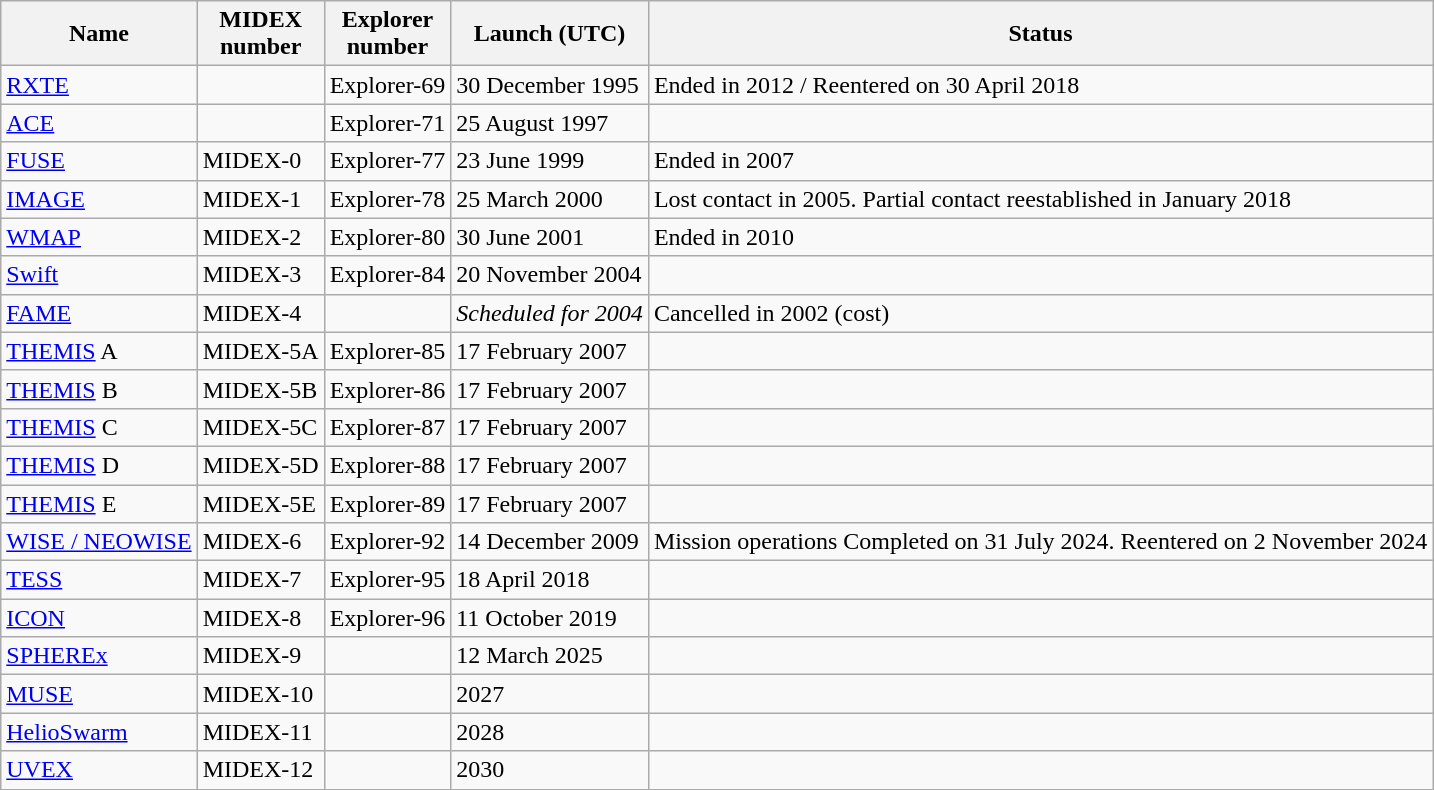<table class="wikitable">
<tr>
<th>Name</th>
<th>MIDEX<br>number</th>
<th>Explorer<br>number</th>
<th>Launch (UTC)</th>
<th>Status</th>
</tr>
<tr>
<td><a href='#'>RXTE</a></td>
<td></td>
<td>Explorer-69</td>
<td>30 December 1995</td>
<td>Ended in 2012 / Reentered on 30 April 2018</td>
</tr>
<tr>
<td><a href='#'>ACE</a></td>
<td></td>
<td>Explorer-71</td>
<td>25 August 1997</td>
<td></td>
</tr>
<tr>
<td><a href='#'>FUSE</a></td>
<td>MIDEX-0</td>
<td>Explorer-77</td>
<td>23 June 1999</td>
<td>Ended in 2007</td>
</tr>
<tr>
<td><a href='#'>IMAGE</a></td>
<td>MIDEX-1</td>
<td>Explorer-78</td>
<td>25 March 2000</td>
<td>Lost contact in 2005. Partial contact reestablished in January 2018</td>
</tr>
<tr>
<td><a href='#'>WMAP</a></td>
<td>MIDEX-2</td>
<td>Explorer-80</td>
<td>30 June 2001</td>
<td>Ended in 2010</td>
</tr>
<tr>
<td><a href='#'>Swift</a></td>
<td>MIDEX-3</td>
<td>Explorer-84</td>
<td>20 November 2004</td>
<td></td>
</tr>
<tr>
<td><a href='#'>FAME</a></td>
<td>MIDEX-4</td>
<td></td>
<td><em>Scheduled for 2004</em></td>
<td>Cancelled in 2002 (cost)</td>
</tr>
<tr>
<td><a href='#'>THEMIS</a> A</td>
<td>MIDEX-5A</td>
<td>Explorer-85</td>
<td>17 February 2007</td>
<td></td>
</tr>
<tr>
<td><a href='#'>THEMIS</a> B</td>
<td>MIDEX-5B</td>
<td>Explorer-86</td>
<td>17 February 2007</td>
<td></td>
</tr>
<tr>
<td><a href='#'>THEMIS</a> C</td>
<td>MIDEX-5C</td>
<td>Explorer-87</td>
<td>17 February 2007</td>
<td></td>
</tr>
<tr>
<td><a href='#'>THEMIS</a> D</td>
<td>MIDEX-5D</td>
<td>Explorer-88</td>
<td>17 February 2007</td>
<td></td>
</tr>
<tr>
<td><a href='#'>THEMIS</a> E</td>
<td>MIDEX-5E</td>
<td>Explorer-89</td>
<td>17 February 2007</td>
<td></td>
</tr>
<tr>
<td><a href='#'>WISE / NEOWISE</a></td>
<td>MIDEX-6</td>
<td>Explorer-92</td>
<td>14 December 2009</td>
<td>Mission operations Completed on 31 July 2024. Reentered on 2 November 2024</td>
</tr>
<tr>
<td><a href='#'>TESS</a></td>
<td>MIDEX-7</td>
<td>Explorer-95</td>
<td>18 April 2018</td>
<td></td>
</tr>
<tr>
<td><a href='#'>ICON</a></td>
<td>MIDEX-8</td>
<td>Explorer-96</td>
<td>11 October 2019</td>
<td></td>
</tr>
<tr>
<td><a href='#'>SPHEREx</a></td>
<td>MIDEX-9</td>
<td></td>
<td>12 March 2025</td>
<td></td>
</tr>
<tr>
<td><a href='#'>MUSE</a></td>
<td>MIDEX-10</td>
<td></td>
<td>2027</td>
<td></td>
</tr>
<tr>
<td><a href='#'>HelioSwarm</a></td>
<td>MIDEX-11</td>
<td></td>
<td>2028</td>
<td></td>
</tr>
<tr>
<td><a href='#'>UVEX</a></td>
<td>MIDEX-12</td>
<td></td>
<td>2030</td>
<td></td>
</tr>
</table>
